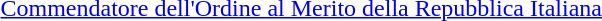<table>
<tr>
<td rowspan=2 style="width:60px; vertical-align:top;"></td>
<td><a href='#'>Commendatore dell'Ordine al Merito della Repubblica Italiana</a></td>
</tr>
<tr>
</tr>
</table>
